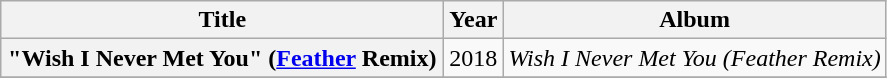<table class="wikitable plainrowheaders" style="text-align:center;">
<tr>
<th scope="col" rowspan="1" style="width:18em;">Title</th>
<th scope="col" rowspan="1" style="width:1em;">Year</th>
<th scope="col" rowspan="1">Album</th>
</tr>
<tr>
<th scope="row">"Wish I Never Met You" (<a href='#'>Feather</a> Remix)</th>
<td rowspan="1">2018</td>
<td rowspan="1"><em>Wish I Never Met You (Feather Remix)</em></td>
</tr>
<tr>
</tr>
</table>
